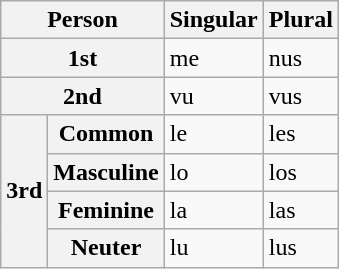<table class="wikitable">
<tr>
<th colspan="2">Person</th>
<th>Singular</th>
<th>Plural</th>
</tr>
<tr>
<th colspan="2">1st</th>
<td>me</td>
<td>nus</td>
</tr>
<tr>
<th colspan="2">2nd</th>
<td>vu</td>
<td>vus</td>
</tr>
<tr>
<th rowspan="4">3rd</th>
<th><strong>Common</strong></th>
<td>le</td>
<td>les</td>
</tr>
<tr>
<th>Masculine</th>
<td>lo</td>
<td>los</td>
</tr>
<tr>
<th>Feminine</th>
<td>la</td>
<td>las</td>
</tr>
<tr>
<th>Neuter</th>
<td>lu</td>
<td>lus</td>
</tr>
</table>
